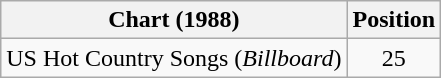<table class="wikitable">
<tr>
<th>Chart (1988)</th>
<th>Position</th>
</tr>
<tr>
<td>US Hot Country Songs (<em>Billboard</em>)</td>
<td align="center">25</td>
</tr>
</table>
